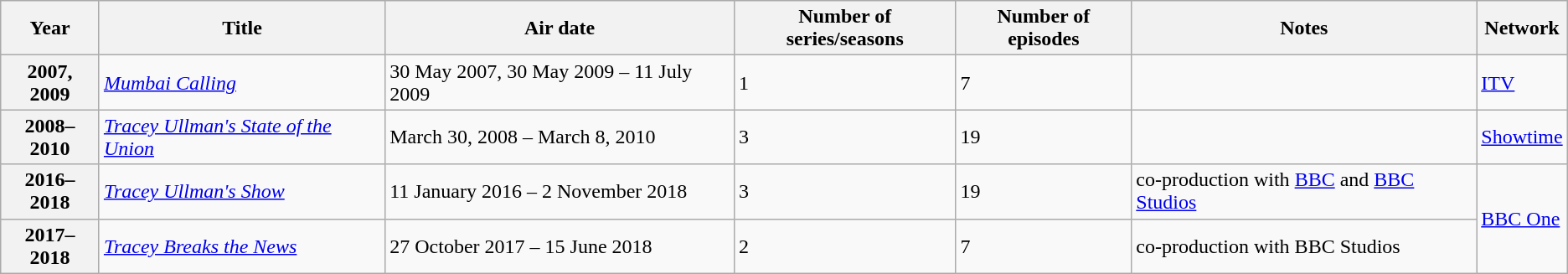<table class="wikitable plainrowheaders sortable" border="1">
<tr>
<th scope="col">Year</th>
<th scope="col">Title</th>
<th scope="col">Air date</th>
<th scope="col">Number of series/seasons</th>
<th scope="col">Number of episodes</th>
<th scope="col">Notes</th>
<th scope="col">Network</th>
</tr>
<tr>
<th scope="row">2007, 2009</th>
<td><em><a href='#'>Mumbai Calling</a></em></td>
<td>30 May 2007, 30 May 2009 – 11 July 2009</td>
<td>1</td>
<td>7</td>
<td></td>
<td><a href='#'>ITV</a></td>
</tr>
<tr>
<th scope="row">2008–2010</th>
<td><em><a href='#'>Tracey Ullman's State of the Union</a></em></td>
<td>March 30, 2008 – March 8, 2010</td>
<td>3</td>
<td>19</td>
<td></td>
<td><a href='#'>Showtime</a></td>
</tr>
<tr>
<th scope="row">2016–2018</th>
<td><em><a href='#'>Tracey Ullman's Show</a></em></td>
<td>11 January 2016 – 2 November 2018</td>
<td>3</td>
<td>19</td>
<td>co-production with <a href='#'>BBC</a> and <a href='#'>BBC Studios</a></td>
<td rowspan="2"><a href='#'>BBC One</a></td>
</tr>
<tr>
<th scope="row">2017–2018</th>
<td><em><a href='#'>Tracey Breaks the News</a></em></td>
<td>27 October 2017 – 15 June 2018</td>
<td>2</td>
<td>7</td>
<td>co-production with BBC Studios</td>
</tr>
</table>
